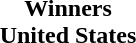<table cellspacing=0 width=100%>
<tr>
<td align=center></td>
</tr>
<tr>
<td align=center><strong>Winners<br>United States</strong></td>
</tr>
</table>
